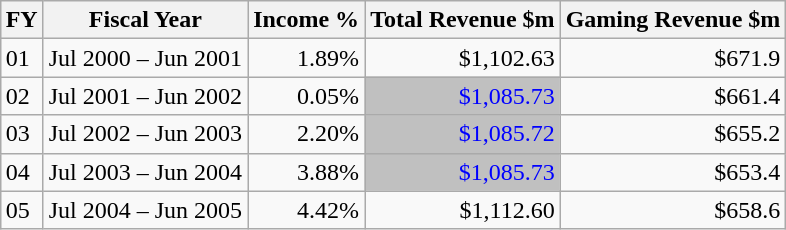<table class="wikitable" border="1" style="margin: 1em auto 1em auto">
<tr>
<th>FY</th>
<th>Fiscal Year</th>
<th>Income %</th>
<th>Total Revenue $m</th>
<th>Gaming Revenue $m</th>
</tr>
<tr>
<td>01</td>
<td>Jul 2000 – Jun 2001</td>
<td align="right">1.89%</td>
<td align="right">$1,102.63</td>
<td align="right">$671.9</td>
</tr>
<tr>
<td>02</td>
<td>Jul 2001 – Jun 2002</td>
<td align="right">0.05%</td>
<td style="background:silver; color:blue" align="right">$1,085.73</td>
<td align="right">$661.4</td>
</tr>
<tr>
<td>03</td>
<td>Jul 2002 – Jun 2003</td>
<td align="right">2.20%</td>
<td style="background:silver; color:blue" align="right">$1,085.72</td>
<td align="right">$655.2</td>
</tr>
<tr>
<td>04</td>
<td>Jul 2003 – Jun 2004</td>
<td align="right">3.88%</td>
<td style="background:silver; color:blue" align="right">$1,085.73</td>
<td align="right">$653.4</td>
</tr>
<tr>
<td>05</td>
<td>Jul 2004 – Jun 2005</td>
<td align="right">4.42%</td>
<td align="right">$1,112.60</td>
<td align="right">$658.6</td>
</tr>
</table>
